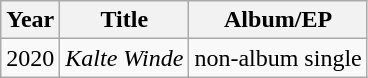<table class="wikitable">
<tr>
<th rowspan=1>Year</th>
<th rowspan=1>Title</th>
<th rowspan=1>Album/EP</th>
</tr>
<tr>
<td>2020</td>
<td><em>Kalte Winde</em></td>
<td>non-album single</td>
</tr>
</table>
